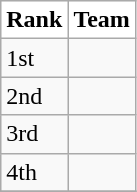<table class="wikitable collapsible">
<tr>
<th style="background:white;">Rank</th>
<th style="background:white;">Team</th>
</tr>
<tr>
<td>1st</td>
<td></td>
</tr>
<tr>
<td>2nd</td>
<td></td>
</tr>
<tr>
<td>3rd</td>
<td></td>
</tr>
<tr>
<td>4th</td>
<td></td>
</tr>
<tr>
</tr>
</table>
